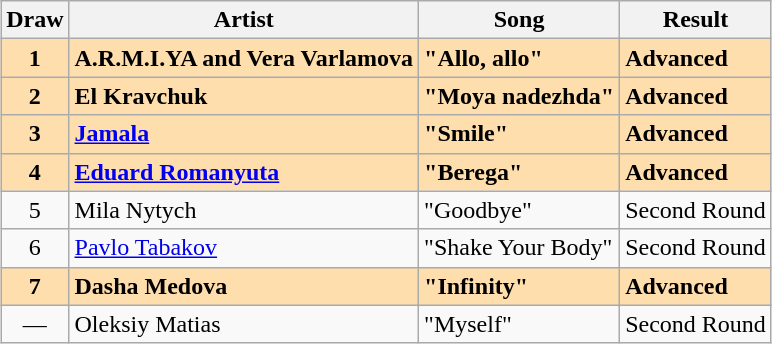<table class="sortable wikitable" style="margin: 1em auto 1em auto; text-align:center;">
<tr>
<th>Draw</th>
<th>Artist</th>
<th>Song</th>
<th>Result</th>
</tr>
<tr style="font-weight:bold; background:navajowhite;">
<td>1</td>
<td style="text-align:left;">A.R.M.I.YA and Vera Varlamova</td>
<td style="text-align:left;">"Allo, allo"</td>
<td style="text-align:left;">Advanced</td>
</tr>
<tr style="font-weight:bold; background:navajowhite;">
<td>2</td>
<td style="text-align:left;">El Kravchuk</td>
<td style="text-align:left;">"Moya nadezhda"</td>
<td style="text-align:left;">Advanced</td>
</tr>
<tr style="font-weight:bold; background:navajowhite;">
<td>3</td>
<td style="text-align:left;"><a href='#'>Jamala</a></td>
<td style="text-align:left;">"Smile"</td>
<td style="text-align:left;">Advanced</td>
</tr>
<tr style="font-weight:bold; background:navajowhite;">
<td>4</td>
<td style="text-align:left;"><a href='#'>Eduard Romanyuta</a></td>
<td style="text-align:left;">"Berega"</td>
<td style="text-align:left;">Advanced</td>
</tr>
<tr>
<td>5</td>
<td style="text-align:left;">Mila Nytych</td>
<td style="text-align:left;">"Goodbye"</td>
<td style="text-align:left;">Second Round</td>
</tr>
<tr>
<td>6</td>
<td style="text-align:left;"><a href='#'>Pavlo Tabakov</a></td>
<td style="text-align:left;">"Shake Your Body"</td>
<td style="text-align:left;">Second Round</td>
</tr>
<tr style="font-weight:bold; background:navajowhite;">
<td>7</td>
<td style="text-align:left;">Dasha Medova</td>
<td style="text-align:left;">"Infinity"</td>
<td style="text-align:left;">Advanced</td>
</tr>
<tr>
<td data-sort-value="8">—</td>
<td style="text-align:left;">Oleksiy Matias</td>
<td style="text-align:left;">"Myself"</td>
<td style="text-align:left;">Second Round</td>
</tr>
</table>
